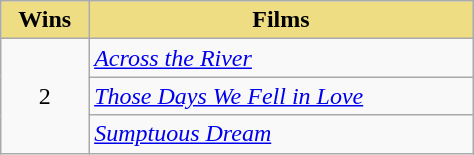<table class="wikitable" align="center" style="width:25%">
<tr>
<th style="background:#EEDD82;" align="center">Wins</th>
<th style="background:#EEDD82;" align="center">Films</th>
</tr>
<tr>
<td rowspan="3" style="text-align:center">2</td>
<td><em><a href='#'>Across the River</a></em></td>
</tr>
<tr>
<td><em><a href='#'>Those Days We Fell in Love</a></em></td>
</tr>
<tr>
<td><em><a href='#'>Sumptuous Dream</a></em></td>
</tr>
</table>
